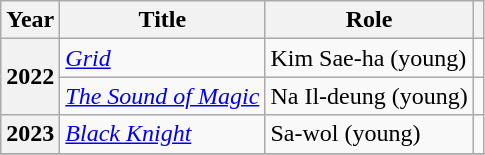<table class="wikitable sortable plainrowheaders">
<tr>
<th scope="col">Year</th>
<th scope="col">Title</th>
<th scope="col">Role</th>
<th scope="col" class="unsortable"></th>
</tr>
<tr>
<th scope="row" rowspan=2>2022</th>
<td><em><a href='#'>Grid</a></em></td>
<td>Kim Sae-ha (young)</td>
<td></td>
</tr>
<tr>
<td><em><a href='#'>The Sound of Magic</a></em></td>
<td>Na Il-deung (young)</td>
<td></td>
</tr>
<tr>
<th scope="row">2023</th>
<td><em><a href='#'>Black Knight</a></em></td>
<td>Sa-wol (young)</td>
<td></td>
</tr>
<tr>
</tr>
</table>
